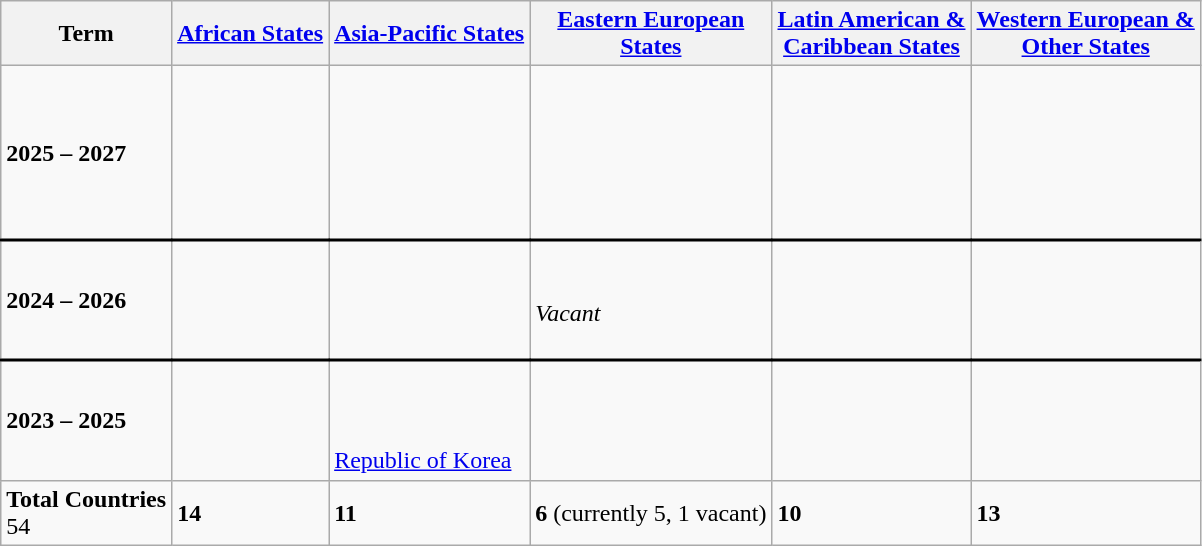<table class="wikitable">
<tr>
<th>Term</th>
<th><strong><a href='#'>African States</a></strong></th>
<th><strong><a href='#'>Asia-Pacific States</a></strong></th>
<th><strong><a href='#'>Eastern European <br>States</a></strong></th>
<th><strong><a href='#'>Latin American & <br>Caribbean States</a> </strong></th>
<th><strong><a href='#'>Western European & <br>Other States</a> </strong></th>
</tr>
<tr>
<td><strong>2025 – 2027</strong></td>
<td> <br>  <br>  <br>  <br> </td>
<td> <br>  <br>  <br> </td>
<td> <br> </td>
<td> <br>  <br> </td>
<td> <br>  <br>  <br>  <br>  <br>  <br> </td>
</tr>
<tr style="border-top: 2px solid;">
<td><strong>2024 – 2026</strong></td>
<td> <br>  <br>  <br>  <br> </td>
<td> <br>  <br> </td>
<td> <br>  <em>Vacant</em></td>
<td> <br>  <br>  <br> </td>
<td>  <br>  <br>  <br>  <br> </td>
</tr>
<tr style="border-top: 2px solid;">
<td><strong>2023 – 2025</strong></td>
<td> <br>  <br>  <br> </td>
<td> <br>  <br>  <br>  <a href='#'>Republic of Korea</a></td>
<td> <br> </td>
<td> <br>  <br> </td>
<td></td>
</tr>
<tr>
<td><strong>Total Countries</strong><br>54</td>
<td><strong>14</strong></td>
<td><strong>11</strong></td>
<td><strong>6</strong> (currently 5, 1 vacant)</td>
<td><strong>10</strong></td>
<td><strong>13</strong></td>
</tr>
</table>
